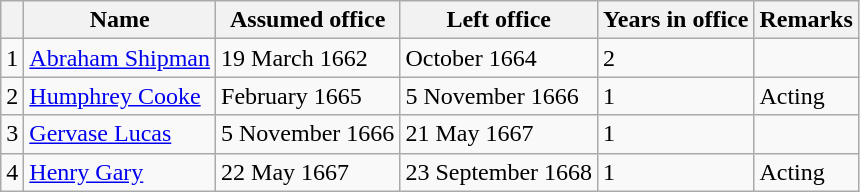<table class="wikitable sortable"  style="text-align:left;">
<tr>
<th></th>
<th>Name</th>
<th class="unsortable">Assumed office</th>
<th class="unsortable">Left office</th>
<th>Years in office</th>
<th class="unsortable">Remarks</th>
</tr>
<tr>
<td>1</td>
<td><a href='#'>Abraham Shipman</a></td>
<td>19 March 1662</td>
<td>October 1664</td>
<td>2</td>
<td></td>
</tr>
<tr>
<td>2</td>
<td><a href='#'>Humphrey Cooke</a></td>
<td>February 1665</td>
<td>5 November 1666</td>
<td>1</td>
<td>Acting</td>
</tr>
<tr>
<td>3</td>
<td><a href='#'>Gervase Lucas</a></td>
<td>5 November 1666</td>
<td>21 May 1667</td>
<td>1</td>
<td></td>
</tr>
<tr>
<td>4</td>
<td><a href='#'>Henry Gary</a></td>
<td>22 May 1667</td>
<td>23 September 1668</td>
<td>1</td>
<td>Acting</td>
</tr>
</table>
